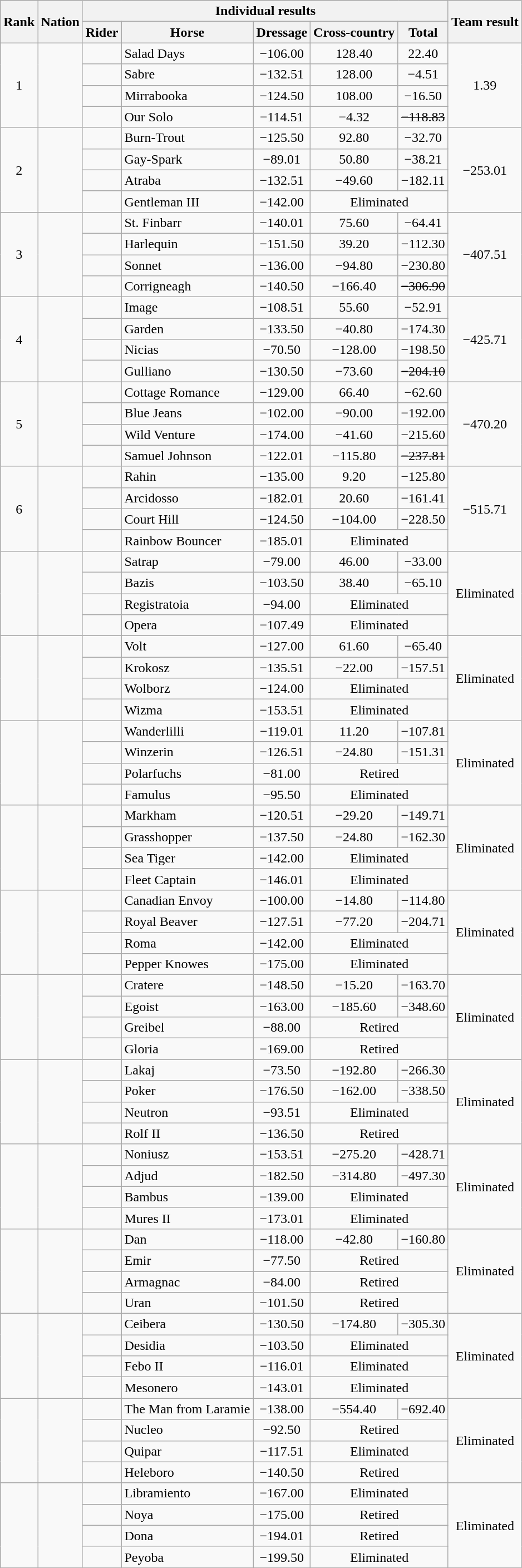<table class="wikitable sortable" style="text-align:center">
<tr>
<th rowspan=2>Rank</th>
<th rowspan=2>Nation</th>
<th colspan=5>Individual results</th>
<th rowspan=2>Team result</th>
</tr>
<tr>
<th>Rider</th>
<th>Horse</th>
<th>Dressage</th>
<th>Cross-country</th>
<th>Total</th>
</tr>
<tr>
<td rowspan=4>1</td>
<td rowspan=4 align=left></td>
<td align=left></td>
<td align=left>Salad Days</td>
<td>−106.00</td>
<td>128.40</td>
<td>22.40</td>
<td rowspan=4>1.39</td>
</tr>
<tr>
<td align=left></td>
<td align=left>Sabre</td>
<td>−132.51</td>
<td>128.00</td>
<td>−4.51</td>
</tr>
<tr>
<td align=left></td>
<td align=left>Mirrabooka</td>
<td>−124.50</td>
<td>108.00</td>
<td>−16.50</td>
</tr>
<tr>
<td align=left></td>
<td align=left>Our Solo</td>
<td>−114.51</td>
<td>−4.32</td>
<td><s>−118.83</s></td>
</tr>
<tr>
<td rowspan=4>2</td>
<td rowspan=4 align=left></td>
<td align=left></td>
<td align=left>Burn-Trout</td>
<td>−125.50</td>
<td>92.80</td>
<td>−32.70</td>
<td rowspan=4>−253.01</td>
</tr>
<tr>
<td align=left></td>
<td align=left>Gay-Spark</td>
<td>−89.01</td>
<td>50.80</td>
<td>−38.21</td>
</tr>
<tr>
<td align=left></td>
<td align=left>Atraba</td>
<td>−132.51</td>
<td>−49.60</td>
<td>−182.11</td>
</tr>
<tr>
<td align=left></td>
<td align=left>Gentleman III</td>
<td>−142.00</td>
<td colspan=2>Eliminated</td>
</tr>
<tr>
<td rowspan=4>3</td>
<td rowspan=4 align=left></td>
<td align=left></td>
<td align=left>St. Finbarr</td>
<td>−140.01</td>
<td>75.60</td>
<td>−64.41</td>
<td rowspan=4>−407.51</td>
</tr>
<tr>
<td align=left></td>
<td align=left>Harlequin</td>
<td>−151.50</td>
<td>39.20</td>
<td>−112.30</td>
</tr>
<tr>
<td align=left></td>
<td align=left>Sonnet</td>
<td>−136.00</td>
<td>−94.80</td>
<td>−230.80</td>
</tr>
<tr>
<td align=left></td>
<td align=left>Corrigneagh</td>
<td>−140.50</td>
<td>−166.40</td>
<td><s>−306.90</s></td>
</tr>
<tr>
<td rowspan=4>4</td>
<td rowspan=4 align=left></td>
<td align=left></td>
<td align=left>Image</td>
<td>−108.51</td>
<td>55.60</td>
<td>−52.91</td>
<td rowspan=4>−425.71</td>
</tr>
<tr>
<td align=left></td>
<td align=left>Garden</td>
<td>−133.50</td>
<td>−40.80</td>
<td>−174.30</td>
</tr>
<tr>
<td align=left></td>
<td align=left>Nicias</td>
<td>−70.50</td>
<td>−128.00</td>
<td>−198.50</td>
</tr>
<tr>
<td align=left></td>
<td align=left>Gulliano</td>
<td>−130.50</td>
<td>−73.60</td>
<td><s>−204.10</s></td>
</tr>
<tr>
<td rowspan=4>5</td>
<td rowspan=4 align=left></td>
<td align=left></td>
<td align=left>Cottage Romance</td>
<td>−129.00</td>
<td>66.40</td>
<td>−62.60</td>
<td rowspan=4>−470.20</td>
</tr>
<tr>
<td align=left></td>
<td align=left>Blue Jeans</td>
<td>−102.00</td>
<td>−90.00</td>
<td>−192.00</td>
</tr>
<tr>
<td align=left></td>
<td align=left>Wild Venture</td>
<td>−174.00</td>
<td>−41.60</td>
<td>−215.60</td>
</tr>
<tr>
<td align=left></td>
<td align=left>Samuel Johnson</td>
<td>−122.01</td>
<td>−115.80</td>
<td><s>−237.81</s></td>
</tr>
<tr>
<td rowspan=4>6</td>
<td rowspan=4 align=left></td>
<td align=left></td>
<td align=left>Rahin</td>
<td>−135.00</td>
<td>9.20</td>
<td>−125.80</td>
<td rowspan=4>−515.71</td>
</tr>
<tr>
<td align=left></td>
<td align=left>Arcidosso</td>
<td>−182.01</td>
<td>20.60</td>
<td>−161.41</td>
</tr>
<tr>
<td align=left></td>
<td align=left>Court Hill</td>
<td>−124.50</td>
<td>−104.00</td>
<td>−228.50</td>
</tr>
<tr>
<td align=left></td>
<td align=left>Rainbow Bouncer</td>
<td>−185.01</td>
<td colspan=2>Eliminated</td>
</tr>
<tr>
<td rowspan=4></td>
<td rowspan=4 align=left></td>
<td align=left></td>
<td align=left>Satrap</td>
<td>−79.00</td>
<td>46.00</td>
<td>−33.00</td>
<td rowspan=4>Eliminated</td>
</tr>
<tr>
<td align=left></td>
<td align=left>Bazis</td>
<td>−103.50</td>
<td>38.40</td>
<td>−65.10</td>
</tr>
<tr>
<td align=left></td>
<td align=left>Registratoia</td>
<td>−94.00</td>
<td colspan=2>Eliminated</td>
</tr>
<tr>
<td align=left></td>
<td align=left>Opera</td>
<td>−107.49</td>
<td colspan=2>Eliminated</td>
</tr>
<tr>
<td rowspan=4></td>
<td rowspan=4 align=left></td>
<td align=left></td>
<td align=left>Volt</td>
<td>−127.00</td>
<td>61.60</td>
<td>−65.40</td>
<td rowspan=4>Eliminated</td>
</tr>
<tr>
<td align=left></td>
<td align=left>Krokosz</td>
<td>−135.51</td>
<td>−22.00</td>
<td>−157.51</td>
</tr>
<tr>
<td align=left></td>
<td align=left>Wolborz</td>
<td>−124.00</td>
<td colspan=2>Eliminated</td>
</tr>
<tr>
<td align=left></td>
<td align=left>Wizma</td>
<td>−153.51</td>
<td colspan=2>Eliminated</td>
</tr>
<tr>
<td rowspan=4></td>
<td rowspan=4 align=left></td>
<td align=left></td>
<td align=left>Wanderlilli</td>
<td>−119.01</td>
<td>11.20</td>
<td>−107.81</td>
<td rowspan=4>Eliminated</td>
</tr>
<tr>
<td align=left></td>
<td align=left>Winzerin</td>
<td>−126.51</td>
<td>−24.80</td>
<td>−151.31</td>
</tr>
<tr>
<td align=left></td>
<td align=left>Polarfuchs</td>
<td>−81.00</td>
<td colspan=2>Retired</td>
</tr>
<tr>
<td align=left></td>
<td align=left>Famulus</td>
<td>−95.50</td>
<td colspan=2>Eliminated</td>
</tr>
<tr>
<td rowspan=4></td>
<td rowspan=4 align=left></td>
<td align=left></td>
<td align=left>Markham</td>
<td>−120.51</td>
<td>−29.20</td>
<td>−149.71</td>
<td rowspan=4>Eliminated</td>
</tr>
<tr>
<td align=left></td>
<td align=left>Grasshopper</td>
<td>−137.50</td>
<td>−24.80</td>
<td>−162.30</td>
</tr>
<tr>
<td align=left></td>
<td align=left>Sea Tiger</td>
<td>−142.00</td>
<td colspan=2>Eliminated</td>
</tr>
<tr>
<td align=left></td>
<td align=left>Fleet Captain</td>
<td>−146.01</td>
<td colspan=2>Eliminated</td>
</tr>
<tr>
<td rowspan=4></td>
<td rowspan=4 align=left></td>
<td align=left></td>
<td align=left>Canadian Envoy</td>
<td>−100.00</td>
<td>−14.80</td>
<td>−114.80</td>
<td rowspan=4>Eliminated</td>
</tr>
<tr>
<td align=left></td>
<td align=left>Royal Beaver</td>
<td>−127.51</td>
<td>−77.20</td>
<td>−204.71</td>
</tr>
<tr>
<td align=left></td>
<td align=left>Roma</td>
<td>−142.00</td>
<td colspan=2>Eliminated</td>
</tr>
<tr>
<td align=left></td>
<td align=left>Pepper Knowes</td>
<td>−175.00</td>
<td colspan=2>Eliminated</td>
</tr>
<tr>
<td rowspan=4></td>
<td rowspan=4 align=left></td>
<td align=left></td>
<td align=left>Cratere</td>
<td>−148.50</td>
<td>−15.20</td>
<td>−163.70</td>
<td rowspan=4>Eliminated</td>
</tr>
<tr>
<td align=left></td>
<td align=left>Egoist</td>
<td>−163.00</td>
<td>−185.60</td>
<td>−348.60</td>
</tr>
<tr>
<td align=left></td>
<td align=left>Greibel</td>
<td>−88.00</td>
<td colspan=2>Retired</td>
</tr>
<tr>
<td align=left></td>
<td align=left>Gloria</td>
<td>−169.00</td>
<td colspan=2>Retired</td>
</tr>
<tr>
<td rowspan=4></td>
<td rowspan=4 align=left></td>
<td align=left></td>
<td align=left>Lakaj</td>
<td>−73.50</td>
<td>−192.80</td>
<td>−266.30</td>
<td rowspan=4>Eliminated</td>
</tr>
<tr>
<td align=left></td>
<td align=left>Poker</td>
<td>−176.50</td>
<td>−162.00</td>
<td>−338.50</td>
</tr>
<tr>
<td align=left></td>
<td align=left>Neutron</td>
<td>−93.51</td>
<td colspan=2>Eliminated</td>
</tr>
<tr>
<td align=left></td>
<td align=left>Rolf II</td>
<td>−136.50</td>
<td colspan=2>Retired</td>
</tr>
<tr>
<td rowspan=4></td>
<td rowspan=4 align=left></td>
<td align=left></td>
<td align=left>Noniusz</td>
<td>−153.51</td>
<td>−275.20</td>
<td>−428.71</td>
<td rowspan=4>Eliminated</td>
</tr>
<tr>
<td align=left></td>
<td align=left>Adjud</td>
<td>−182.50</td>
<td>−314.80</td>
<td>−497.30</td>
</tr>
<tr>
<td align=left></td>
<td align=left>Bambus</td>
<td>−139.00</td>
<td colspan=2>Eliminated</td>
</tr>
<tr>
<td align=left></td>
<td align=left>Mures II</td>
<td>−173.01</td>
<td colspan=2>Eliminated</td>
</tr>
<tr>
<td rowspan=4></td>
<td rowspan=4 align=left></td>
<td align=left></td>
<td align=left>Dan</td>
<td>−118.00</td>
<td>−42.80</td>
<td>−160.80</td>
<td rowspan=4>Eliminated</td>
</tr>
<tr>
<td align=left></td>
<td align=left>Emir</td>
<td>−77.50</td>
<td colspan=2>Retired</td>
</tr>
<tr>
<td align=left></td>
<td align=left>Armagnac</td>
<td>−84.00</td>
<td colspan=2>Retired</td>
</tr>
<tr>
<td align=left></td>
<td align=left>Uran</td>
<td>−101.50</td>
<td colspan=2>Retired</td>
</tr>
<tr>
<td rowspan=4></td>
<td rowspan=4 align=left></td>
<td align=left></td>
<td align=left>Ceibera</td>
<td>−130.50</td>
<td>−174.80</td>
<td>−305.30</td>
<td rowspan=4>Eliminated</td>
</tr>
<tr>
<td align=left></td>
<td align=left>Desidia</td>
<td>−103.50</td>
<td colspan=2>Eliminated</td>
</tr>
<tr>
<td align=left></td>
<td align=left>Febo II</td>
<td>−116.01</td>
<td colspan=2>Eliminated</td>
</tr>
<tr>
<td align=left></td>
<td align=left>Mesonero</td>
<td>−143.01</td>
<td colspan=2>Eliminated</td>
</tr>
<tr>
<td rowspan=4></td>
<td rowspan=4 align=left></td>
<td align=left></td>
<td align=left>The Man from Laramie</td>
<td>−138.00</td>
<td>−554.40</td>
<td>−692.40</td>
<td rowspan=4>Eliminated</td>
</tr>
<tr>
<td align=left></td>
<td align=left>Nucleo</td>
<td>−92.50</td>
<td colspan=2>Retired</td>
</tr>
<tr>
<td align=left></td>
<td align=left>Quipar</td>
<td>−117.51</td>
<td colspan=2>Eliminated</td>
</tr>
<tr>
<td align=left></td>
<td align=left>Heleboro</td>
<td>−140.50</td>
<td colspan=2>Retired</td>
</tr>
<tr>
<td rowspan=4></td>
<td rowspan=4 align=left></td>
<td align=left></td>
<td align=left>Libramiento</td>
<td>−167.00</td>
<td colspan=2>Eliminated</td>
<td rowspan=4>Eliminated</td>
</tr>
<tr>
<td align=left></td>
<td align=left>Noya</td>
<td>−175.00</td>
<td colspan=2>Retired</td>
</tr>
<tr>
<td align=left></td>
<td align=left>Dona</td>
<td>−194.01</td>
<td colspan=2>Retired</td>
</tr>
<tr>
<td align=left></td>
<td align=left>Peyoba</td>
<td>−199.50</td>
<td colspan=2>Eliminated</td>
</tr>
</table>
